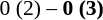<table - style=font-size:90%>
<tr>
<td style="width:10em; text-align:right; vertical-align:top;"></td>
<td align=center>0 (2) – <strong>0 (3)</strong></td>
<td style="vertical-align:top;"><strong></strong></td>
</tr>
</table>
